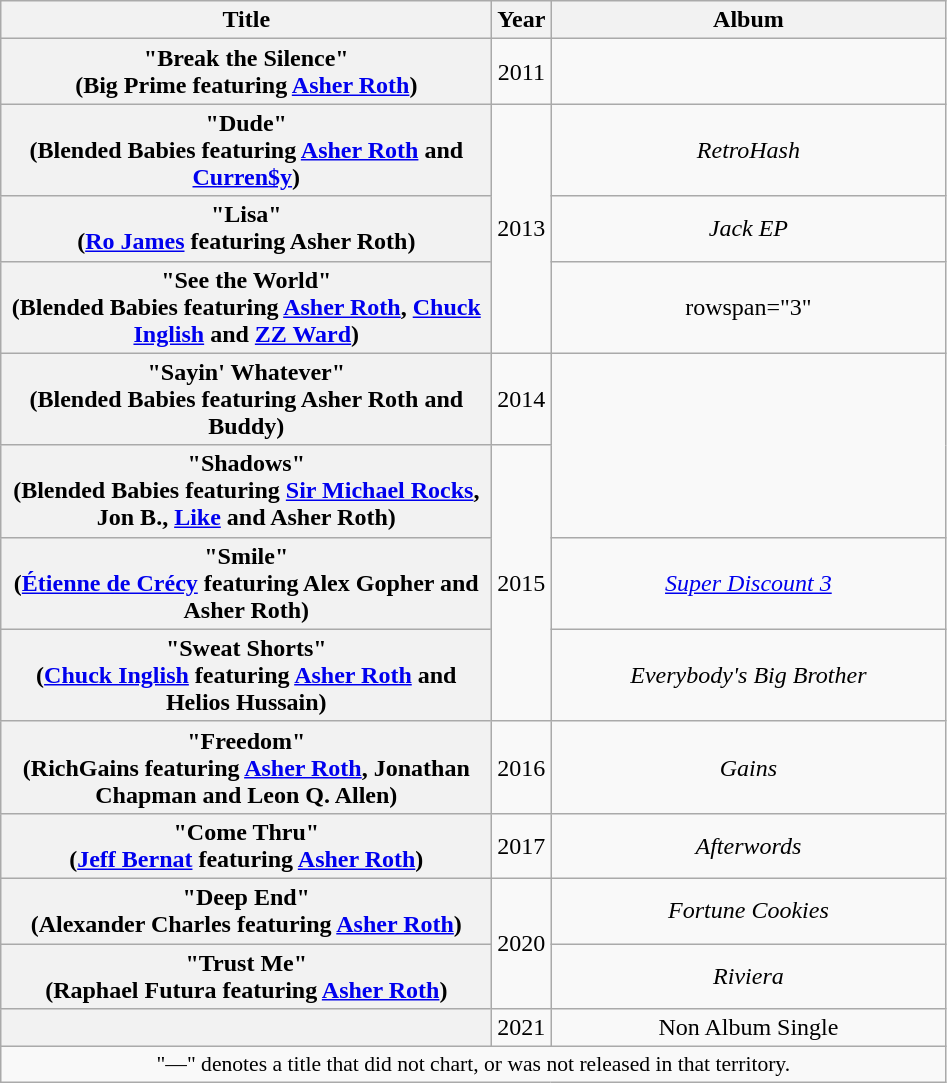<table class="wikitable plainrowheaders" style="text-align:center;">
<tr>
<th scope="col" style="width:20em;">Title</th>
<th scope="col">Year</th>
<th scope="col" style="width:16em;">Album</th>
</tr>
<tr>
<th scope="row">"Break the Silence"<br><span>(Big Prime featuring <a href='#'>Asher Roth</a>)</span></th>
<td>2011</td>
<td></td>
</tr>
<tr>
<th scope="row">"Dude"<br><span>(Blended Babies featuring <a href='#'>Asher Roth</a> and <a href='#'>Curren$y</a>)</span></th>
<td rowspan="3">2013</td>
<td><em>RetroHash</em></td>
</tr>
<tr>
<th scope="row">"Lisa"<br><span>(<a href='#'>Ro James</a> featuring Asher Roth)</span></th>
<td><em>Jack EP</em></td>
</tr>
<tr>
<th scope="row">"See the World"<br><span>(Blended Babies featuring <a href='#'>Asher Roth</a>, <a href='#'>Chuck Inglish</a> and <a href='#'>ZZ Ward</a>)</span></th>
<td>rowspan="3" </td>
</tr>
<tr>
<th scope="row">"Sayin' Whatever"<br><span>(Blended Babies featuring Asher Roth and Buddy)</span></th>
<td>2014</td>
</tr>
<tr>
<th scope="row">"Shadows"<br><span>(Blended Babies featuring <a href='#'>Sir Michael Rocks</a>, Jon B., <a href='#'>Like</a> and Asher Roth)</span></th>
<td rowspan="3">2015</td>
</tr>
<tr>
<th scope="row">"Smile"<br><span>(<a href='#'>Étienne de Crécy</a> featuring Alex Gopher and Asher Roth)</span></th>
<td><em><a href='#'>Super Discount 3</a></em></td>
</tr>
<tr>
<th scope="row">"Sweat Shorts"<br><span>(<a href='#'>Chuck Inglish</a> featuring <a href='#'>Asher Roth</a> and Helios Hussain)</span></th>
<td><em>Everybody's Big Brother</em></td>
</tr>
<tr>
<th scope="row">"Freedom"<br><span>(RichGains featuring <a href='#'>Asher Roth</a>, Jonathan Chapman and Leon Q. Allen)</span></th>
<td>2016</td>
<td><em>Gains</em></td>
</tr>
<tr>
<th scope="row">"Come Thru"<br><span>(<a href='#'>Jeff Bernat</a> featuring <a href='#'>Asher Roth</a>)</span></th>
<td>2017</td>
<td><em>Afterwords</em></td>
</tr>
<tr>
<th scope="row">"Deep End"<br><span>(Alexander Charles featuring <a href='#'>Asher Roth</a>)</span></th>
<td rowspan="2">2020</td>
<td><em>Fortune Cookies</em></td>
</tr>
<tr>
<th scope="row">"Trust Me"<br><span>(Raphael Futura featuring <a href='#'>Asher Roth</a>)</span></th>
<td><em>Riviera</em></td>
</tr>
<tr>
<th><br></th>
<td>2021</td>
<td>Non Album Single</td>
</tr>
<tr>
<td colspan="10" style="font-size:90%">"—" denotes a title that did not chart, or was not released in that territory.</td>
</tr>
</table>
